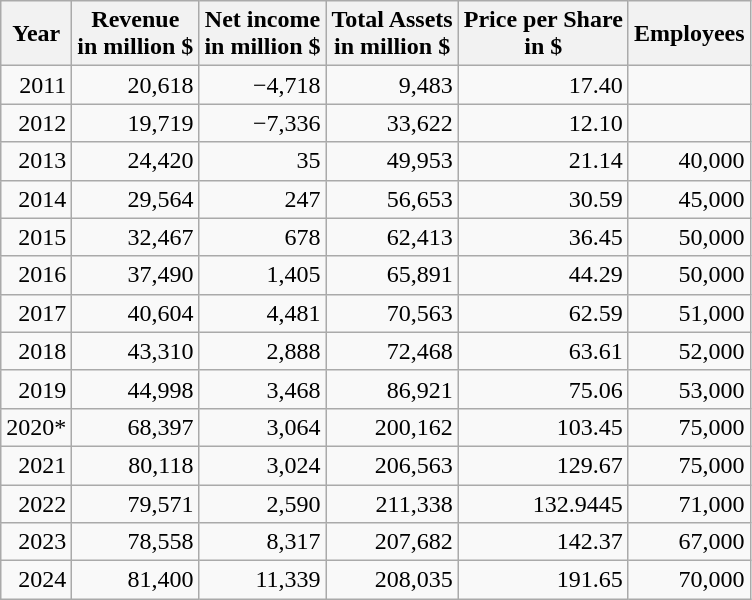<table class="wikitable float-left" style="text-align: right;">
<tr>
<th>Year</th>
<th>Revenue<br>in million $</th>
<th>Net income<br>in million $</th>
<th>Total Assets<br>in million $</th>
<th>Price per Share<br>in $</th>
<th>Employees</th>
</tr>
<tr>
<td>2011</td>
<td>20,618</td>
<td>−4,718</td>
<td>9,483</td>
<td>17.40</td>
<td></td>
</tr>
<tr>
<td>2012</td>
<td>19,719</td>
<td>−7,336</td>
<td>33,622</td>
<td>12.10</td>
<td></td>
</tr>
<tr>
<td>2013</td>
<td>24,420</td>
<td>35</td>
<td>49,953</td>
<td>21.14</td>
<td>40,000</td>
</tr>
<tr>
<td>2014</td>
<td>29,564</td>
<td>247</td>
<td>56,653</td>
<td>30.59</td>
<td>45,000</td>
</tr>
<tr>
<td>2015</td>
<td>32,467</td>
<td>678</td>
<td>62,413</td>
<td>36.45</td>
<td>50,000</td>
</tr>
<tr>
<td>2016</td>
<td>37,490</td>
<td>1,405</td>
<td>65,891</td>
<td>44.29</td>
<td>50,000</td>
</tr>
<tr>
<td>2017</td>
<td>40,604</td>
<td>4,481</td>
<td>70,563</td>
<td>62.59</td>
<td>51,000</td>
</tr>
<tr>
<td>2018</td>
<td>43,310</td>
<td>2,888</td>
<td>72,468</td>
<td>63.61</td>
<td>52,000</td>
</tr>
<tr>
<td>2019</td>
<td>44,998</td>
<td>3,468</td>
<td>86,921</td>
<td>75.06</td>
<td>53,000</td>
</tr>
<tr>
<td>2020*</td>
<td>68,397</td>
<td>3,064</td>
<td>200,162</td>
<td>103.45</td>
<td>75,000</td>
</tr>
<tr>
<td>2021</td>
<td>80,118</td>
<td>3,024</td>
<td>206,563</td>
<td>129.67</td>
<td>75,000</td>
</tr>
<tr>
<td>2022</td>
<td>79,571</td>
<td>2,590</td>
<td>211,338</td>
<td>132.9445</td>
<td>71,000</td>
</tr>
<tr>
<td>2023</td>
<td>78,558</td>
<td>8,317</td>
<td>207,682</td>
<td>142.37</td>
<td>67,000</td>
</tr>
<tr>
<td>2024</td>
<td>81,400</td>
<td>11,339</td>
<td>208,035</td>
<td>191.65</td>
<td>70,000</td>
</tr>
</table>
